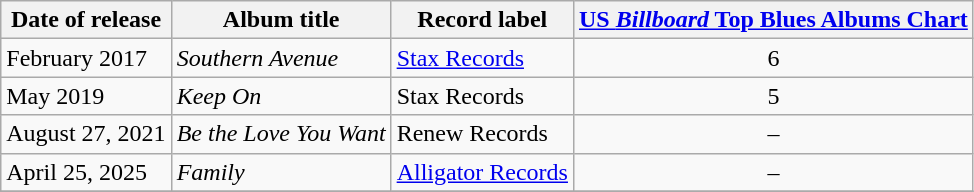<table class="sortable wikitable">
<tr>
<th>Date of release</th>
<th>Album title</th>
<th>Record label</th>
<th><a href='#'>US <em>Billboard</em> Top Blues Albums Chart</a></th>
</tr>
<tr>
<td>February 2017</td>
<td><em>Southern Avenue</em></td>
<td><a href='#'>Stax Records</a></td>
<td align=center>6</td>
</tr>
<tr>
<td>May 2019</td>
<td><em>Keep On</em></td>
<td>Stax Records</td>
<td align=center>5</td>
</tr>
<tr>
<td>August 27, 2021</td>
<td><em>Be the Love You Want</em></td>
<td>Renew Records</td>
<td align=center>–</td>
</tr>
<tr>
<td>April 25, 2025</td>
<td><em>Family</em></td>
<td><a href='#'>Alligator Records</a></td>
<td align=center>–</td>
</tr>
<tr>
</tr>
</table>
